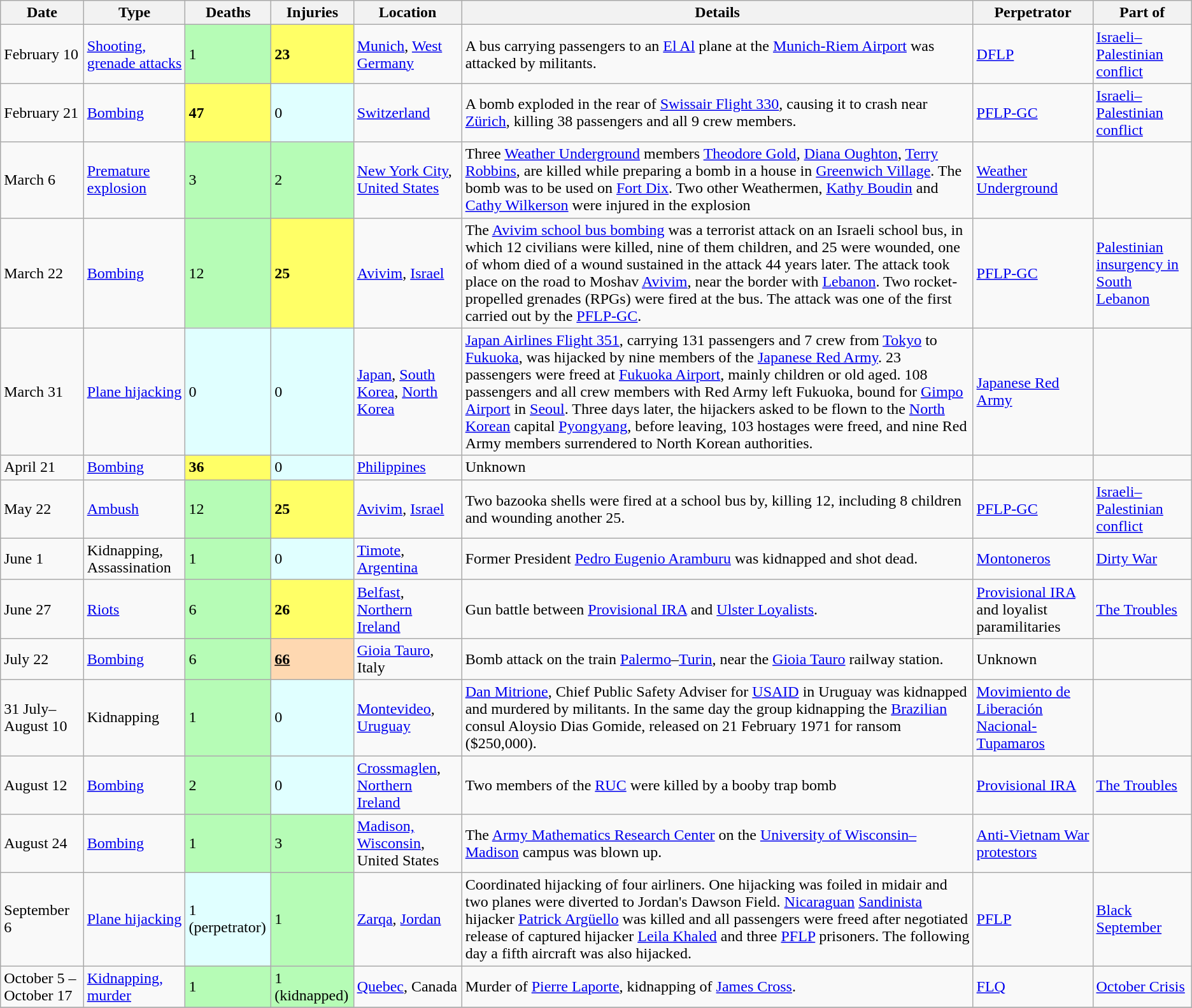<table class="wikitable sortable">
<tr>
<th>Date</th>
<th>Type</th>
<th>Deaths</th>
<th>Injuries</th>
<th>Location</th>
<th class="unsortable">Details</th>
<th>Perpetrator</th>
<th>Part of</th>
</tr>
<tr>
<td>February 10</td>
<td><a href='#'>Shooting, grenade attacks</a></td>
<td style="background:#B6FCB6">1</td>
<td style="background:#FFFF66"><strong>23</strong></td>
<td><a href='#'>Munich</a>, <a href='#'>West Germany</a></td>
<td>A bus carrying passengers to an <a href='#'>El Al</a> plane at the <a href='#'>Munich-Riem Airport</a> was attacked by militants.</td>
<td><a href='#'>DFLP</a></td>
<td><a href='#'>Israeli–Palestinian conflict</a></td>
</tr>
<tr>
<td>February 21</td>
<td><a href='#'>Bombing</a></td>
<td style="background:#FFFF66"><strong>47</strong></td>
<td style="background:#E0FFFF">0</td>
<td><a href='#'>Switzerland</a></td>
<td>A bomb exploded in the rear of <a href='#'>Swissair Flight 330</a>, causing it to crash near <a href='#'>Zürich</a>, killing 38 passengers and all 9 crew members.</td>
<td><a href='#'>PFLP-GC</a></td>
<td><a href='#'>Israeli–Palestinian conflict</a></td>
</tr>
<tr>
<td>March 6</td>
<td><a href='#'>Premature explosion</a></td>
<td style="background:#B6FCB6">3</td>
<td style="background:#B6FCB6">2</td>
<td><a href='#'>New York City</a>, <a href='#'>United States</a></td>
<td>Three <a href='#'>Weather Underground</a> members <a href='#'>Theodore Gold</a>, <a href='#'>Diana Oughton</a>, <a href='#'>Terry Robbins</a>, are killed while preparing a bomb in a house in <a href='#'>Greenwich Village</a>. The bomb was to be used on <a href='#'>Fort Dix</a>. Two other Weathermen, <a href='#'>Kathy Boudin</a> and <a href='#'>Cathy Wilkerson</a> were injured in the explosion</td>
<td><a href='#'>Weather Underground</a></td>
<td></td>
</tr>
<tr>
<td>March 22</td>
<td><a href='#'>Bombing</a></td>
<td style="background:#B6FCB6">12</td>
<td style="background:#FFFF66"><strong>25</strong></td>
<td><a href='#'>Avivim</a>, <a href='#'>Israel</a></td>
<td>The <a href='#'>Avivim school bus bombing</a> was a terrorist attack on an Israeli school bus, in which 12 civilians were killed, nine of them children, and 25 were wounded, one of whom died of a wound sustained in the attack 44 years later. The attack took place on the road to Moshav <a href='#'>Avivim</a>, near the border with <a href='#'>Lebanon</a>. Two rocket-propelled grenades (RPGs) were fired at the bus. The attack was one of the first carried out by the <a href='#'>PFLP-GC</a>.</td>
<td><a href='#'>PFLP-GC</a></td>
<td><a href='#'>Palestinian insurgency in South Lebanon</a></td>
</tr>
<tr>
<td>March 31</td>
<td><a href='#'>Plane hijacking</a></td>
<td style="background:#E0FFFF">0</td>
<td style="background:#E0FFFF">0</td>
<td><a href='#'>Japan</a>, <a href='#'>South Korea</a>, <a href='#'>North Korea</a></td>
<td><a href='#'>Japan Airlines Flight 351</a>, carrying 131 passengers and 7 crew from <a href='#'>Tokyo</a> to <a href='#'>Fukuoka</a>, was hijacked by nine members of the <a href='#'>Japanese Red Army</a>. 23 passengers were freed at <a href='#'>Fukuoka Airport</a>, mainly children or old aged. 108 passengers and all crew members with Red Army left Fukuoka, bound for <a href='#'>Gimpo Airport</a> in <a href='#'>Seoul</a>. Three days later, the hijackers asked to be flown to the <a href='#'>North Korean</a> capital <a href='#'>Pyongyang</a>, before leaving, 103 hostages were freed, and nine Red Army members surrendered to North Korean authorities.</td>
<td><a href='#'>Japanese Red Army</a></td>
<td></td>
</tr>
<tr>
<td>April 21</td>
<td><a href='#'>Bombing</a></td>
<td style="background:#FFFF66"><strong>36</strong></td>
<td style="background:#E0FFFF">0</td>
<td><a href='#'>Philippines</a></td>
<td>Unknown</td>
<td></td>
<td></td>
</tr>
<tr>
<td>May 22</td>
<td><a href='#'>Ambush</a></td>
<td style="background:#B6FCB6">12</td>
<td style="background:#FFFF66"><strong>25</strong></td>
<td><a href='#'>Avivim</a>, <a href='#'>Israel</a></td>
<td>Two bazooka shells were fired at a school bus by, killing 12, including 8 children and wounding another 25.</td>
<td><a href='#'>PFLP-GC</a></td>
<td><a href='#'>Israeli–Palestinian conflict</a></td>
</tr>
<tr>
<td>June 1</td>
<td>Kidnapping, Assassination</td>
<td style="background:#B6FCB6">1</td>
<td style="background:#E0FFFF">0</td>
<td><a href='#'>Timote</a>, <a href='#'>Argentina</a></td>
<td>Former President <a href='#'>Pedro Eugenio Aramburu</a> was kidnapped and shot dead.</td>
<td><a href='#'>Montoneros</a></td>
<td><a href='#'>Dirty War</a></td>
</tr>
<tr>
<td>June 27</td>
<td><a href='#'>Riots</a></td>
<td style="background:#B6FCB6">6</td>
<td style="background:#FFFF66"><strong>26</strong></td>
<td><a href='#'>Belfast</a>, <a href='#'>Northern Ireland</a></td>
<td>Gun battle between <a href='#'>Provisional IRA</a> and <a href='#'>Ulster Loyalists</a>.</td>
<td><a href='#'>Provisional IRA</a> and loyalist paramilitaries</td>
<td><a href='#'>The Troubles</a></td>
</tr>
<tr>
<td>July 22</td>
<td><a href='#'>Bombing</a></td>
<td style="background:#B6FCB6">6</td>
<td style="background:#FED8B1"><u><strong>66</strong></u></td>
<td><a href='#'>Gioia Tauro</a>, Italy</td>
<td>Bomb attack on the train <a href='#'>Palermo</a>–<a href='#'>Turin</a>, near the <a href='#'>Gioia Tauro</a> railway station.</td>
<td>Unknown</td>
<td></td>
</tr>
<tr>
<td>31 July–August 10</td>
<td>Kidnapping</td>
<td style="background:#B6FCB6">1</td>
<td style="background:#E0FFFF">0</td>
<td><a href='#'>Montevideo</a>, <a href='#'>Uruguay</a></td>
<td><a href='#'>Dan Mitrione</a>, Chief Public Safety Adviser for <a href='#'>USAID</a> in Uruguay was kidnapped and murdered by militants. In the same day the group kidnapping the <a href='#'>Brazilian</a> consul Aloysio Dias Gomide, released on 21 February 1971 for ransom ($250,000).</td>
<td><a href='#'>Movimiento de Liberación Nacional-Tupamaros</a></td>
<td></td>
</tr>
<tr>
<td>August 12</td>
<td><a href='#'>Bombing</a></td>
<td style="background:#B6FCB6">2</td>
<td style="background:#E0FFFF">0</td>
<td><a href='#'>Crossmaglen</a>, <a href='#'>Northern Ireland</a></td>
<td>Two members of the <a href='#'>RUC</a> were killed by a booby trap bomb</td>
<td><a href='#'>Provisional IRA</a></td>
<td><a href='#'>The Troubles</a></td>
</tr>
<tr>
<td>August 24</td>
<td><a href='#'>Bombing</a></td>
<td style="background:#B6FCB6">1</td>
<td style="background:#B6FCB6">3</td>
<td><a href='#'>Madison, Wisconsin</a>, United States</td>
<td>The <a href='#'>Army Mathematics Research Center</a> on the <a href='#'>University of Wisconsin–Madison</a> campus was blown up.</td>
<td><a href='#'>Anti-Vietnam War protestors</a></td>
<td></td>
</tr>
<tr>
<td>September 6</td>
<td><a href='#'>Plane hijacking</a></td>
<td style="background:#E0FFFF">1 (perpetrator)</td>
<td style="background:#B6FCB6">1</td>
<td><a href='#'>Zarqa</a>, <a href='#'>Jordan</a></td>
<td>Coordinated hijacking of four airliners. One hijacking was foiled in midair and two planes were diverted to Jordan's Dawson Field. <a href='#'>Nicaraguan</a> <a href='#'>Sandinista</a> hijacker <a href='#'>Patrick Argüello</a> was killed and all passengers were freed after negotiated release of captured hijacker <a href='#'>Leila Khaled</a> and three <a href='#'>PFLP</a> prisoners. The following day a fifth aircraft was also hijacked.</td>
<td><a href='#'>PFLP</a></td>
<td><a href='#'>Black September</a></td>
</tr>
<tr>
<td>October 5 – October 17</td>
<td><a href='#'>Kidnapping, murder</a></td>
<td style="background:#B6FCB6">1</td>
<td style="background:#B6FCB6">1 (kidnapped)</td>
<td><a href='#'>Quebec</a>, Canada</td>
<td>Murder of <a href='#'>Pierre Laporte</a>, kidnapping of <a href='#'>James Cross</a>.</td>
<td><a href='#'>FLQ</a></td>
<td><a href='#'>October Crisis</a></td>
</tr>
<tr>
</tr>
</table>
